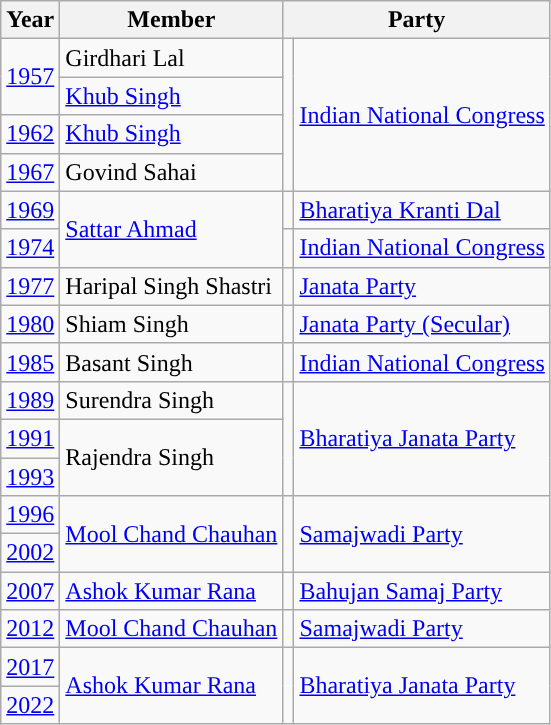<table class="wikitable">
<tr>
<th>Year</th>
<th>Member</th>
<th colspan="2">Party</th>
</tr>
<tr>
<td rowspan="2"><a href='#'>1957</a></td>
<td>Girdhari Lal</td>
<td rowspan="4" style="background-color: "></td>
<td rowspan="4"><a href='#'>Indian National Congress</a></td>
</tr>
<tr>
<td><a href='#'>Khub Singh</a></td>
</tr>
<tr>
<td><a href='#'>1962</a></td>
<td><a href='#'>Khub Singh</a></td>
</tr>
<tr>
<td><a href='#'>1967</a></td>
<td>Govind Sahai</td>
</tr>
<tr>
<td><a href='#'>1969</a></td>
<td rowspan="2"><a href='#'>Sattar Ahmad</a></td>
<td style="background-color: "></td>
<td><a href='#'>Bharatiya Kranti Dal</a></td>
</tr>
<tr>
<td><a href='#'>1974</a></td>
<td style="background-color: "></td>
<td><a href='#'>Indian National Congress</a></td>
</tr>
<tr>
<td><a href='#'>1977</a></td>
<td>Haripal Singh Shastri</td>
<td style="background-color: "></td>
<td><a href='#'>Janata Party</a></td>
</tr>
<tr>
<td><a href='#'>1980</a></td>
<td>Shiam Singh</td>
<td style="background-color: "></td>
<td><a href='#'>Janata Party (Secular)</a></td>
</tr>
<tr>
<td><a href='#'>1985</a></td>
<td>Basant Singh</td>
<td style="background-color: "></td>
<td><a href='#'>Indian National Congress</a></td>
</tr>
<tr>
<td><a href='#'>1989</a></td>
<td>Surendra Singh</td>
<td rowspan="3" style="background-color: "></td>
<td rowspan="3"><a href='#'>Bharatiya Janata Party</a></td>
</tr>
<tr>
<td><a href='#'>1991</a></td>
<td rowspan="2">Rajendra Singh</td>
</tr>
<tr>
<td><a href='#'>1993</a></td>
</tr>
<tr>
<td><a href='#'>1996</a></td>
<td rowspan="2"><a href='#'>Mool Chand Chauhan</a></td>
<td rowspan="2" style="background-color: "></td>
<td rowspan="2"><a href='#'>Samajwadi Party</a></td>
</tr>
<tr>
<td><a href='#'>2002</a></td>
</tr>
<tr>
<td><a href='#'>2007</a></td>
<td><a href='#'>Ashok Kumar Rana</a></td>
<td style="background-color: "></td>
<td><a href='#'>Bahujan Samaj Party</a></td>
</tr>
<tr>
<td><a href='#'>2012</a></td>
<td><a href='#'>Mool Chand Chauhan</a></td>
<td style="background-color: "></td>
<td><a href='#'>Samajwadi Party</a></td>
</tr>
<tr>
<td><a href='#'>2017</a></td>
<td rowspan="2"><a href='#'>Ashok Kumar Rana</a></td>
<td rowspan="2" style="background-color: "></td>
<td rowspan="2"><a href='#'>Bharatiya Janata Party</a></td>
</tr>
<tr>
<td><a href='#'>2022</a></td>
</tr>
</table>
